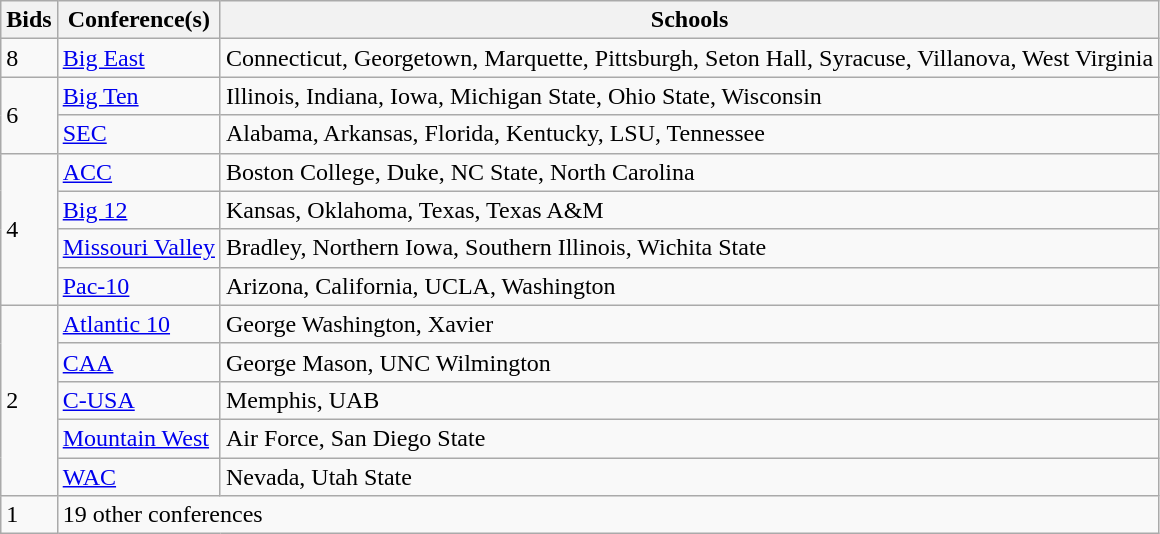<table class="wikitable">
<tr>
<th>Bids</th>
<th>Conference(s)</th>
<th>Schools</th>
</tr>
<tr>
<td>8</td>
<td><a href='#'>Big East</a></td>
<td>Connecticut, Georgetown, Marquette, Pittsburgh, Seton Hall, Syracuse, Villanova, West Virginia</td>
</tr>
<tr>
<td rowspan="2">6</td>
<td><a href='#'>Big Ten</a></td>
<td>Illinois, Indiana, Iowa, Michigan State, Ohio State, Wisconsin</td>
</tr>
<tr>
<td><a href='#'>SEC</a></td>
<td>Alabama, Arkansas, Florida, Kentucky, LSU, Tennessee</td>
</tr>
<tr>
<td rowspan="4">4</td>
<td><a href='#'>ACC</a></td>
<td>Boston College, Duke, NC State, North Carolina</td>
</tr>
<tr>
<td><a href='#'>Big 12</a></td>
<td>Kansas, Oklahoma, Texas, Texas A&M</td>
</tr>
<tr>
<td><a href='#'>Missouri Valley</a></td>
<td>Bradley, Northern Iowa, Southern Illinois, Wichita State</td>
</tr>
<tr>
<td><a href='#'>Pac-10</a></td>
<td>Arizona, California, UCLA, Washington</td>
</tr>
<tr>
<td rowspan="5">2</td>
<td><a href='#'>Atlantic 10</a></td>
<td>George Washington, Xavier</td>
</tr>
<tr>
<td><a href='#'>CAA</a></td>
<td>George Mason, UNC Wilmington</td>
</tr>
<tr>
<td><a href='#'>C-USA</a></td>
<td>Memphis, UAB</td>
</tr>
<tr>
<td><a href='#'>Mountain West</a></td>
<td>Air Force, San Diego State</td>
</tr>
<tr>
<td><a href='#'>WAC</a></td>
<td>Nevada, Utah State</td>
</tr>
<tr>
<td>1</td>
<td colspan="2">19 other conferences</td>
</tr>
</table>
